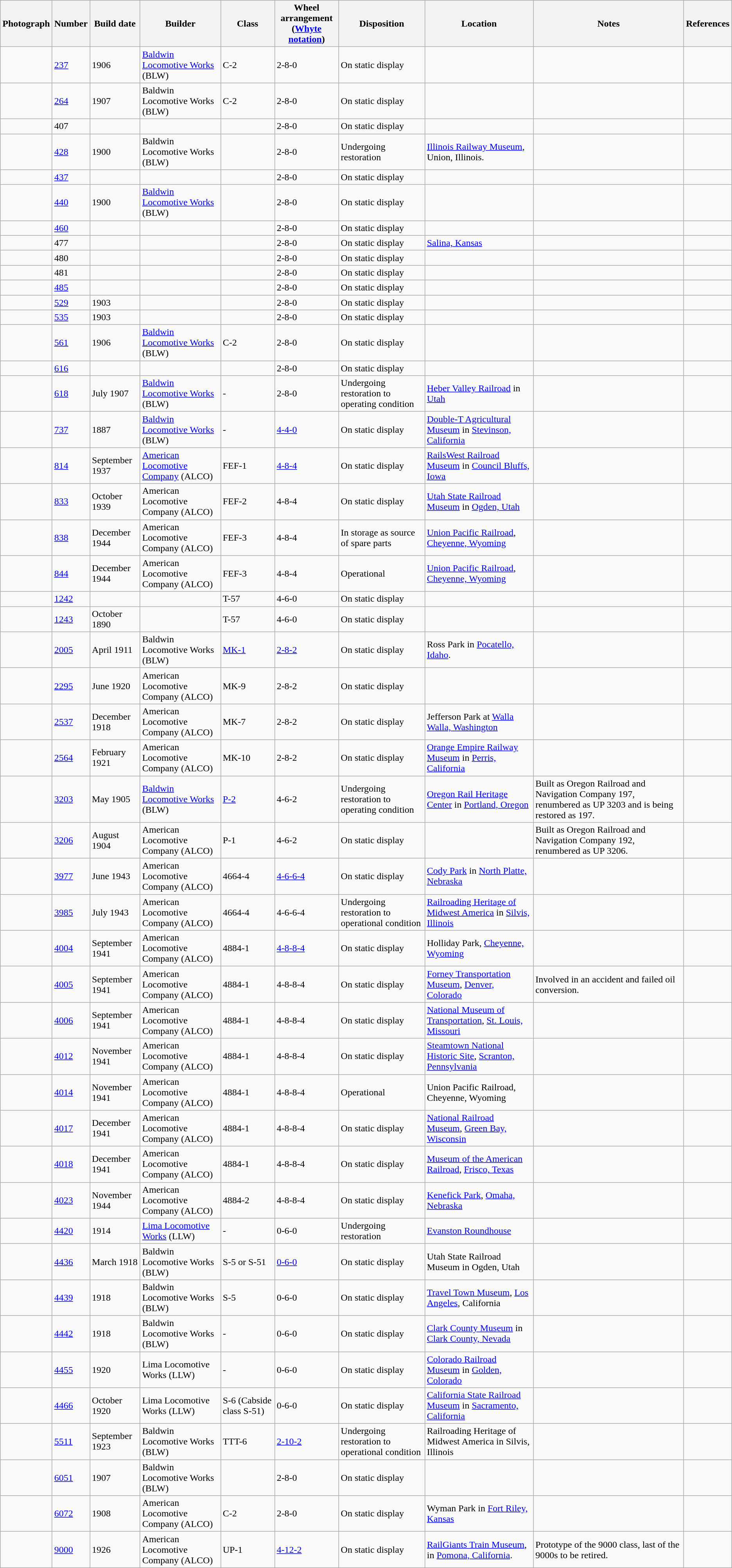<table class="wikitable">
<tr>
<th>Photograph</th>
<th>Number</th>
<th>Build date</th>
<th>Builder</th>
<th>Class</th>
<th>Wheel arrangement<br>(<a href='#'>Whyte notation</a>)</th>
<th>Disposition</th>
<th>Location</th>
<th>Notes</th>
<th>References</th>
</tr>
<tr>
<td></td>
<td><a href='#'>237</a></td>
<td>1906</td>
<td><a href='#'>Baldwin Locomotive Works</a> (BLW)</td>
<td>C-2</td>
<td>2-8-0</td>
<td>On static display</td>
<td></td>
<td></td>
<td></td>
</tr>
<tr>
<td></td>
<td><a href='#'>264</a></td>
<td>1907</td>
<td>Baldwin Locomotive Works (BLW)</td>
<td>C-2</td>
<td>2-8-0</td>
<td>On static display</td>
<td></td>
<td></td>
<td></td>
</tr>
<tr>
<td></td>
<td>407</td>
<td></td>
<td></td>
<td></td>
<td>2-8-0</td>
<td>On static display</td>
<td></td>
<td></td>
<td></td>
</tr>
<tr>
<td></td>
<td><a href='#'>428</a></td>
<td>1900</td>
<td>Baldwin Locomotive Works (BLW)</td>
<td></td>
<td>2-8-0</td>
<td>Undergoing restoration</td>
<td><a href='#'>Illinois Railway Museum</a>, Union, Illinois.</td>
<td></td>
<td></td>
</tr>
<tr>
<td></td>
<td><a href='#'>437</a></td>
<td></td>
<td></td>
<td></td>
<td>2-8-0</td>
<td>On static display</td>
<td></td>
<td></td>
<td></td>
</tr>
<tr>
<td></td>
<td><a href='#'>440</a></td>
<td>1900</td>
<td><a href='#'>Baldwin Locomotive Works</a> (BLW)</td>
<td></td>
<td>2-8-0</td>
<td>On static display</td>
<td></td>
<td></td>
<td></td>
</tr>
<tr>
<td></td>
<td><a href='#'>460</a></td>
<td></td>
<td></td>
<td></td>
<td>2-8-0</td>
<td>On static display</td>
<td></td>
<td></td>
<td></td>
</tr>
<tr>
<td></td>
<td>477</td>
<td></td>
<td></td>
<td></td>
<td>2-8-0</td>
<td>On static display</td>
<td><a href='#'>Salina, Kansas</a></td>
<td></td>
<td></td>
</tr>
<tr>
<td></td>
<td>480</td>
<td></td>
<td></td>
<td></td>
<td>2-8-0</td>
<td>On static display</td>
<td></td>
<td></td>
<td></td>
</tr>
<tr>
<td></td>
<td>481</td>
<td></td>
<td></td>
<td></td>
<td>2-8-0</td>
<td>On static display</td>
<td></td>
<td></td>
<td></td>
</tr>
<tr>
<td></td>
<td><a href='#'>485</a></td>
<td></td>
<td></td>
<td></td>
<td>2-8-0</td>
<td>On static display</td>
<td></td>
<td></td>
<td></td>
</tr>
<tr>
<td></td>
<td><a href='#'>529</a></td>
<td>1903</td>
<td></td>
<td></td>
<td>2-8-0</td>
<td>On static display</td>
<td></td>
<td></td>
<td></td>
</tr>
<tr>
<td></td>
<td><a href='#'>535</a></td>
<td>1903</td>
<td></td>
<td></td>
<td>2-8-0</td>
<td>On static display</td>
<td></td>
<td></td>
<td></td>
</tr>
<tr>
<td></td>
<td><a href='#'>561</a></td>
<td>1906</td>
<td><a href='#'>Baldwin Locomotive Works</a> (BLW)</td>
<td>C-2</td>
<td>2-8-0</td>
<td>On static display</td>
<td></td>
<td></td>
<td></td>
</tr>
<tr>
<td></td>
<td><a href='#'>616</a></td>
<td></td>
<td></td>
<td></td>
<td>2-8-0</td>
<td>On static display</td>
<td></td>
<td></td>
<td></td>
</tr>
<tr>
<td></td>
<td><a href='#'>618</a></td>
<td>July 1907</td>
<td><a href='#'>Baldwin Locomotive Works</a> (BLW)</td>
<td>-</td>
<td>2-8-0</td>
<td>Undergoing restoration to operating condition</td>
<td><a href='#'>Heber Valley Railroad</a> in <a href='#'>Utah</a></td>
<td></td>
<td></td>
</tr>
<tr>
<td></td>
<td><a href='#'>737</a></td>
<td>1887</td>
<td><a href='#'>Baldwin Locomotive Works</a> (BLW)</td>
<td>-</td>
<td><a href='#'>4-4-0</a></td>
<td>On static display</td>
<td><a href='#'>Double-T Agricultural Museum</a> in <a href='#'>Stevinson, California</a></td>
<td></td>
<td></td>
</tr>
<tr>
<td></td>
<td><a href='#'>814</a></td>
<td>September 1937</td>
<td><a href='#'>American Locomotive Company</a> (ALCO)</td>
<td>FEF-1</td>
<td><a href='#'>4-8-4</a></td>
<td>On static display</td>
<td><a href='#'>RailsWest Railroad Museum</a> in <a href='#'>Council Bluffs, Iowa</a></td>
<td></td>
<td></td>
</tr>
<tr>
<td></td>
<td><a href='#'>833</a></td>
<td>October 1939</td>
<td>American Locomotive Company (ALCO)</td>
<td>FEF-2</td>
<td>4-8-4</td>
<td>On static display</td>
<td><a href='#'>Utah State Railroad Museum</a> in <a href='#'>Ogden, Utah</a></td>
<td></td>
<td></td>
</tr>
<tr>
<td></td>
<td><a href='#'>838</a></td>
<td>December 1944</td>
<td>American Locomotive Company (ALCO)</td>
<td>FEF-3</td>
<td>4-8-4</td>
<td>In storage as source of spare parts</td>
<td><a href='#'>Union Pacific Railroad</a>, <a href='#'>Cheyenne, Wyoming</a></td>
<td></td>
<td></td>
</tr>
<tr>
<td></td>
<td><a href='#'>844</a></td>
<td>December 1944</td>
<td>American Locomotive Company (ALCO)</td>
<td>FEF-3</td>
<td>4-8-4</td>
<td>Operational</td>
<td><a href='#'>Union Pacific Railroad</a>, <a href='#'>Cheyenne, Wyoming</a></td>
<td></td>
<td></td>
</tr>
<tr>
<td></td>
<td><a href='#'>1242</a></td>
<td></td>
<td></td>
<td>T-57</td>
<td>4-6-0</td>
<td>On static display</td>
<td></td>
<td></td>
<td></td>
</tr>
<tr>
<td></td>
<td><a href='#'>1243</a></td>
<td>October 1890</td>
<td></td>
<td>T-57</td>
<td>4-6-0</td>
<td>On static display</td>
<td></td>
<td></td>
<td></td>
</tr>
<tr>
<td></td>
<td><a href='#'>2005</a></td>
<td>April 1911</td>
<td>Baldwin Locomotive Works (BLW)</td>
<td><a href='#'>MK-1</a></td>
<td><a href='#'>2-8-2</a></td>
<td>On static display</td>
<td>Ross Park in <a href='#'>Pocatello, Idaho</a>.</td>
<td></td>
<td></td>
</tr>
<tr>
<td></td>
<td><a href='#'>2295</a></td>
<td>June 1920</td>
<td>American Locomotive Company (ALCO)</td>
<td>MK-9</td>
<td>2-8-2</td>
<td>On static display</td>
<td></td>
<td></td>
<td></td>
</tr>
<tr>
<td></td>
<td><a href='#'>2537</a></td>
<td>December 1918</td>
<td>American Locomotive Company (ALCO)</td>
<td>MK-7</td>
<td>2-8-2</td>
<td>On static display</td>
<td>Jefferson Park at <a href='#'>Walla Walla, Washington</a></td>
<td></td>
<td></td>
</tr>
<tr>
<td></td>
<td><a href='#'>2564</a></td>
<td>February 1921</td>
<td>American Locomotive Company (ALCO)</td>
<td>MK-10</td>
<td>2-8-2</td>
<td>On static display</td>
<td><a href='#'>Orange Empire Railway Museum</a> in <a href='#'>Perris, California</a></td>
<td></td>
<td></td>
</tr>
<tr>
<td></td>
<td><a href='#'>3203</a></td>
<td>May 1905</td>
<td><a href='#'>Baldwin Locomotive Works</a> (BLW)</td>
<td><a href='#'>P-2</a></td>
<td>4-6-2</td>
<td>Undergoing restoration to operating condition</td>
<td><a href='#'>Oregon Rail Heritage Center</a> in <a href='#'>Portland, Oregon</a></td>
<td>Built as Oregon Railroad and Navigation Company 197, renumbered as UP 3203 and is being restored as 197.</td>
<td></td>
</tr>
<tr>
<td></td>
<td><a href='#'>3206</a></td>
<td>August 1904</td>
<td>American Locomotive Company (ALCO)</td>
<td>P-1</td>
<td>4-6-2</td>
<td>On static display</td>
<td></td>
<td>Built as Oregon Railroad and Navigation Company 192, renumbered as UP 3206.</td>
<td></td>
</tr>
<tr>
<td></td>
<td><a href='#'>3977</a></td>
<td>June 1943</td>
<td>American Locomotive Company (ALCO)</td>
<td>4664-4</td>
<td><a href='#'>4-6-6-4</a></td>
<td>On static display</td>
<td><a href='#'>Cody Park</a> in <a href='#'>North Platte, Nebraska</a></td>
<td></td>
<td></td>
</tr>
<tr>
<td></td>
<td><a href='#'>3985</a></td>
<td>July 1943</td>
<td>American Locomotive Company (ALCO)</td>
<td>4664-4</td>
<td>4-6-6-4</td>
<td>Undergoing restoration to operational condition</td>
<td><a href='#'>Railroading Heritage of Midwest America</a> in <a href='#'>Silvis, Illinois</a></td>
<td></td>
<td></td>
</tr>
<tr>
<td></td>
<td><a href='#'>4004</a></td>
<td>September 1941</td>
<td>American Locomotive Company (ALCO)</td>
<td>4884-1</td>
<td><a href='#'>4-8-8-4</a></td>
<td>On static display</td>
<td>Holliday Park, <a href='#'>Cheyenne, Wyoming</a></td>
<td></td>
<td></td>
</tr>
<tr>
<td></td>
<td><a href='#'>4005</a></td>
<td>September 1941</td>
<td>American Locomotive Company (ALCO)</td>
<td>4884-1</td>
<td>4-8-8-4</td>
<td>On static display</td>
<td><a href='#'>Forney Transportation Museum</a>, <a href='#'>Denver, Colorado</a></td>
<td>Involved in an accident and failed oil conversion.</td>
<td></td>
</tr>
<tr>
<td></td>
<td><a href='#'>4006</a></td>
<td>September 1941</td>
<td>American Locomotive Company (ALCO)</td>
<td>4884-1</td>
<td>4-8-8-4</td>
<td>On static display</td>
<td><a href='#'>National Museum of Transportation</a>, <a href='#'>St. Louis, Missouri</a></td>
<td></td>
<td></td>
</tr>
<tr>
<td></td>
<td><a href='#'>4012</a></td>
<td>November 1941</td>
<td>American Locomotive Company (ALCO)</td>
<td>4884-1</td>
<td>4-8-8-4</td>
<td>On static display</td>
<td><a href='#'>Steamtown National Historic Site</a>, <a href='#'>Scranton, Pennsylvania</a></td>
<td></td>
<td></td>
</tr>
<tr>
<td></td>
<td><a href='#'>4014</a></td>
<td>November 1941</td>
<td>American Locomotive Company (ALCO)</td>
<td>4884-1</td>
<td>4-8-8-4</td>
<td>Operational</td>
<td>Union Pacific Railroad, Cheyenne, Wyoming</td>
<td></td>
<td></td>
</tr>
<tr>
<td></td>
<td><a href='#'>4017</a></td>
<td>December 1941</td>
<td>American Locomotive Company (ALCO)</td>
<td>4884-1</td>
<td>4-8-8-4</td>
<td>On static display</td>
<td><a href='#'>National Railroad Museum</a>, <a href='#'>Green Bay, Wisconsin</a></td>
<td></td>
<td></td>
</tr>
<tr>
<td></td>
<td><a href='#'>4018</a></td>
<td>December 1941</td>
<td>American Locomotive Company (ALCO)</td>
<td>4884-1</td>
<td>4-8-8-4</td>
<td>On static display</td>
<td><a href='#'>Museum of the American Railroad</a>, <a href='#'>Frisco, Texas</a></td>
<td></td>
<td></td>
</tr>
<tr>
<td></td>
<td><a href='#'>4023</a></td>
<td>November 1944</td>
<td>American Locomotive Company (ALCO)</td>
<td>4884-2</td>
<td>4-8-8-4</td>
<td>On static display</td>
<td><a href='#'>Kenefick Park</a>, <a href='#'>Omaha, Nebraska</a></td>
<td></td>
<td></td>
</tr>
<tr>
<td></td>
<td><a href='#'>4420</a></td>
<td>1914</td>
<td><a href='#'>Lima Locomotive Works</a> (LLW)</td>
<td>-</td>
<td>0-6-0</td>
<td>Undergoing restoration</td>
<td><a href='#'>Evanston Roundhouse</a></td>
<td></td>
<td></td>
</tr>
<tr>
<td></td>
<td><a href='#'>4436</a></td>
<td>March 1918</td>
<td>Baldwin Locomotive Works (BLW)</td>
<td>S-5 or S-51</td>
<td><a href='#'>0-6-0</a></td>
<td>On static display</td>
<td>Utah State Railroad Museum in Ogden, Utah</td>
<td></td>
<td></td>
</tr>
<tr>
<td></td>
<td><a href='#'>4439</a></td>
<td>1918</td>
<td>Baldwin Locomotive Works (BLW)</td>
<td>S-5</td>
<td>0-6-0</td>
<td>On static display</td>
<td><a href='#'>Travel Town Museum</a>, <a href='#'>Los Angeles</a>, California</td>
<td></td>
<td></td>
</tr>
<tr>
<td></td>
<td><a href='#'>4442</a></td>
<td>1918</td>
<td>Baldwin Locomotive Works (BLW)</td>
<td>-</td>
<td>0-6-0</td>
<td>On static display</td>
<td><a href='#'>Clark County Museum</a> in <a href='#'>Clark County, Nevada</a></td>
<td></td>
<td></td>
</tr>
<tr>
<td></td>
<td><a href='#'>4455</a></td>
<td>1920</td>
<td>Lima Locomotive Works (LLW)</td>
<td>-</td>
<td>0-6-0</td>
<td>On static display</td>
<td><a href='#'>Colorado Railroad Museum</a> in <a href='#'>Golden, Colorado</a></td>
<td></td>
<td></td>
</tr>
<tr>
<td></td>
<td><a href='#'>4466</a></td>
<td>October 1920</td>
<td>Lima Locomotive Works (LLW)</td>
<td>S-6 (Cabside class S-51)</td>
<td>0-6-0</td>
<td>On static display</td>
<td><a href='#'>California State Railroad Museum</a> in <a href='#'>Sacramento, California</a></td>
<td></td>
<td></td>
</tr>
<tr>
<td></td>
<td><a href='#'>5511</a></td>
<td>September 1923</td>
<td>Baldwin Locomotive Works (BLW)</td>
<td>TTT-6</td>
<td><a href='#'>2-10-2</a></td>
<td>Undergoing restoration to operational condition</td>
<td>Railroading Heritage of Midwest America in Silvis, Illinois</td>
<td></td>
<td></td>
</tr>
<tr>
<td></td>
<td><a href='#'>6051</a></td>
<td>1907</td>
<td>Baldwin Locomotive Works (BLW)</td>
<td></td>
<td>2-8-0</td>
<td>On static display</td>
<td></td>
<td></td>
<td></td>
</tr>
<tr>
<td></td>
<td><a href='#'>6072</a></td>
<td>1908</td>
<td>American Locomotive Company (ALCO)</td>
<td>C-2</td>
<td>2-8-0</td>
<td>On static display</td>
<td>Wyman Park in <a href='#'>Fort Riley, Kansas</a></td>
<td></td>
<td></td>
</tr>
<tr>
<td></td>
<td><a href='#'>9000</a></td>
<td>1926</td>
<td>American Locomotive Company (ALCO)</td>
<td>UP-1</td>
<td><a href='#'>4-12-2</a></td>
<td>On static display</td>
<td><a href='#'>RailGiants Train Museum</a>, in <a href='#'>Pomona, California</a>.</td>
<td>Prototype of the 9000 class, last of the 9000s to be retired.</td>
<td></td>
</tr>
</table>
